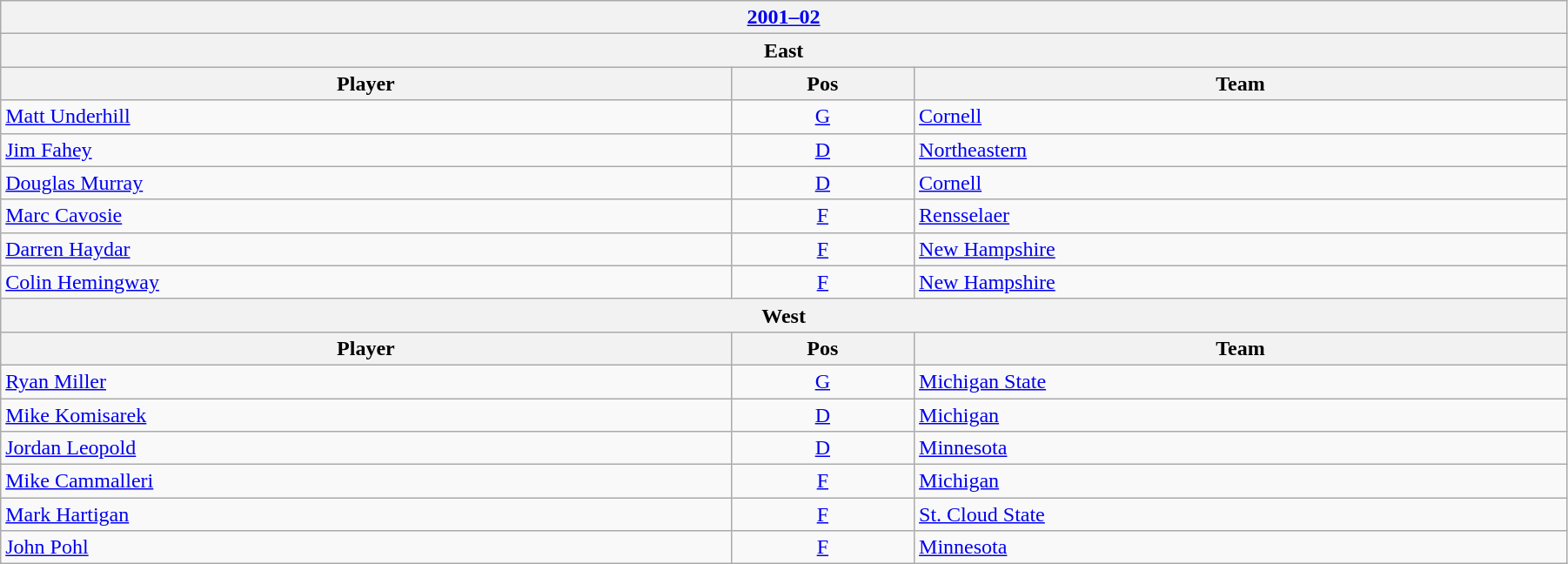<table class="wikitable" width=95%>
<tr>
<th colspan=3><a href='#'>2001–02</a></th>
</tr>
<tr>
<th colspan=3><strong>East</strong></th>
</tr>
<tr>
<th>Player</th>
<th>Pos</th>
<th>Team</th>
</tr>
<tr>
<td><a href='#'>Matt Underhill</a></td>
<td style="text-align:center;"><a href='#'>G</a></td>
<td><a href='#'>Cornell</a></td>
</tr>
<tr>
<td><a href='#'>Jim Fahey</a></td>
<td style="text-align:center;"><a href='#'>D</a></td>
<td><a href='#'>Northeastern</a></td>
</tr>
<tr>
<td><a href='#'>Douglas Murray</a></td>
<td style="text-align:center;"><a href='#'>D</a></td>
<td><a href='#'>Cornell</a></td>
</tr>
<tr>
<td><a href='#'>Marc Cavosie</a></td>
<td style="text-align:center;"><a href='#'>F</a></td>
<td><a href='#'>Rensselaer</a></td>
</tr>
<tr>
<td><a href='#'>Darren Haydar</a></td>
<td style="text-align:center;"><a href='#'>F</a></td>
<td><a href='#'>New Hampshire</a></td>
</tr>
<tr>
<td><a href='#'>Colin Hemingway</a></td>
<td style="text-align:center;"><a href='#'>F</a></td>
<td><a href='#'>New Hampshire</a></td>
</tr>
<tr>
<th colspan=3><strong>West</strong></th>
</tr>
<tr>
<th>Player</th>
<th>Pos</th>
<th>Team</th>
</tr>
<tr>
<td><a href='#'>Ryan Miller</a></td>
<td style="text-align:center;"><a href='#'>G</a></td>
<td><a href='#'>Michigan State</a></td>
</tr>
<tr>
<td><a href='#'>Mike Komisarek</a></td>
<td style="text-align:center;"><a href='#'>D</a></td>
<td><a href='#'>Michigan</a></td>
</tr>
<tr>
<td><a href='#'>Jordan Leopold</a></td>
<td style="text-align:center;"><a href='#'>D</a></td>
<td><a href='#'>Minnesota</a></td>
</tr>
<tr>
<td><a href='#'>Mike Cammalleri</a></td>
<td style="text-align:center;"><a href='#'>F</a></td>
<td><a href='#'>Michigan</a></td>
</tr>
<tr>
<td><a href='#'>Mark Hartigan</a></td>
<td style="text-align:center;"><a href='#'>F</a></td>
<td><a href='#'>St. Cloud State</a></td>
</tr>
<tr>
<td><a href='#'>John Pohl</a></td>
<td style="text-align:center;"><a href='#'>F</a></td>
<td><a href='#'>Minnesota</a></td>
</tr>
</table>
